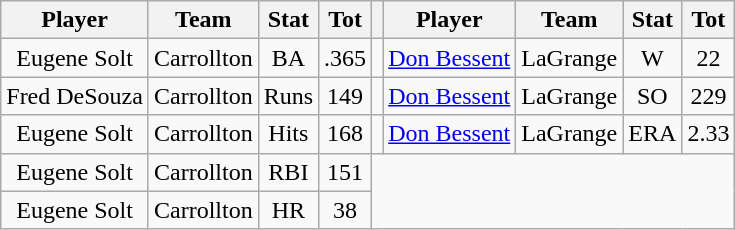<table class="wikitable" style="text-align:center">
<tr>
<th>Player</th>
<th>Team</th>
<th>Stat</th>
<th>Tot</th>
<th></th>
<th>Player</th>
<th>Team</th>
<th>Stat</th>
<th>Tot</th>
</tr>
<tr>
<td>Eugene Solt</td>
<td>Carrollton</td>
<td>BA</td>
<td>.365</td>
<td></td>
<td><a href='#'>Don Bessent</a></td>
<td>LaGrange</td>
<td>W</td>
<td>22</td>
</tr>
<tr>
<td>Fred DeSouza</td>
<td>Carrollton</td>
<td>Runs</td>
<td>149</td>
<td></td>
<td><a href='#'>Don Bessent</a></td>
<td>LaGrange</td>
<td>SO</td>
<td>229</td>
</tr>
<tr>
<td>Eugene Solt</td>
<td>Carrollton</td>
<td>Hits</td>
<td>168</td>
<td></td>
<td><a href='#'>Don Bessent</a></td>
<td>LaGrange</td>
<td>ERA</td>
<td>2.33</td>
</tr>
<tr>
<td>Eugene Solt</td>
<td>Carrollton</td>
<td>RBI</td>
<td>151</td>
</tr>
<tr>
<td>Eugene Solt</td>
<td>Carrollton</td>
<td>HR</td>
<td>38</td>
</tr>
</table>
